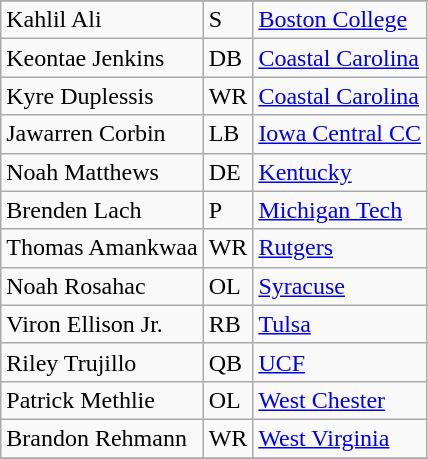<table class="wikitable sortable">
<tr>
</tr>
<tr>
<td>Kahlil Ali</td>
<td>S</td>
<td><a href='#'>Boston College</a></td>
</tr>
<tr>
<td>Keontae Jenkins</td>
<td>DB</td>
<td><a href='#'>Coastal Carolina</a></td>
</tr>
<tr>
<td>Kyre Duplessis</td>
<td>WR</td>
<td><a href='#'>Coastal Carolina</a></td>
</tr>
<tr>
<td>Jawarren Corbin</td>
<td>LB</td>
<td><a href='#'>Iowa Central CC</a></td>
</tr>
<tr>
<td>Noah Matthews</td>
<td>DE</td>
<td><a href='#'>Kentucky</a></td>
</tr>
<tr>
<td>Brenden Lach</td>
<td>P</td>
<td><a href='#'>Michigan Tech</a></td>
</tr>
<tr>
<td>Thomas Amankwaa</td>
<td>WR</td>
<td><a href='#'>Rutgers</a></td>
</tr>
<tr>
<td>Noah Rosahac</td>
<td>OL</td>
<td><a href='#'>Syracuse</a></td>
</tr>
<tr>
<td>Viron Ellison Jr.</td>
<td>RB</td>
<td><a href='#'>Tulsa</a></td>
</tr>
<tr>
<td>Riley Trujillo</td>
<td>QB</td>
<td><a href='#'>UCF</a></td>
</tr>
<tr>
<td>Patrick Methlie</td>
<td>OL</td>
<td><a href='#'>West Chester</a></td>
</tr>
<tr>
<td>Brandon Rehmann</td>
<td>WR</td>
<td><a href='#'>West Virginia</a></td>
</tr>
<tr>
</tr>
</table>
